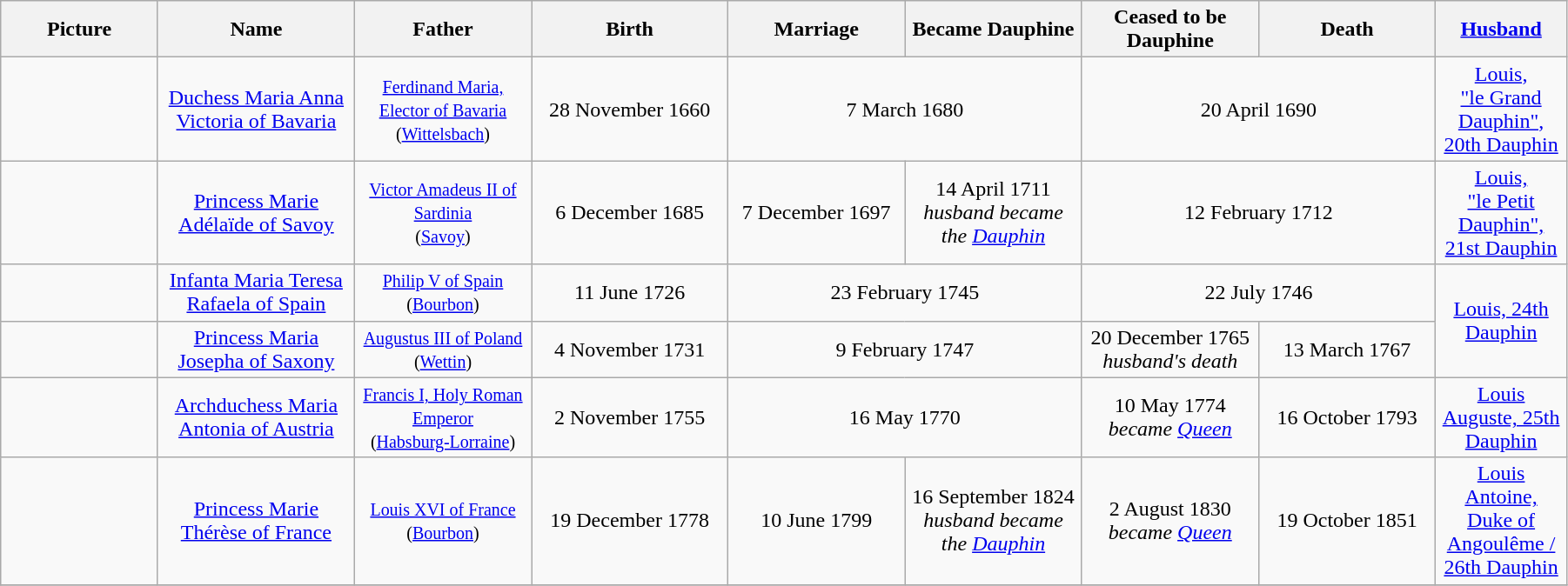<table width=95% class="wikitable">
<tr>
<th width = "8%">Picture</th>
<th width = "10%">Name</th>
<th width = "9%">Father</th>
<th width = "10%">Birth</th>
<th width = "9%">Marriage</th>
<th width = "9%">Became Dauphine</th>
<th width = "9%">Ceased to be Dauphine</th>
<th width = "9%">Death</th>
<th width = "6%"><a href='#'>Husband</a></th>
</tr>
<tr>
<td align="center"></td>
<td align="center"><a href='#'>Duchess Maria Anna Victoria of Bavaria</a><br></td>
<td align="center"><small><a href='#'>Ferdinand Maria, Elector of Bavaria</a><br>(<a href='#'>Wittelsbach</a>)</small></td>
<td align="center">28 November 1660</td>
<td align="center" colspan="2">7 March 1680</td>
<td align="center" colspan="2">20 April 1690</td>
<td align="center"><a href='#'>Louis, <br>"le Grand Dauphin", 20th Dauphin</a></td>
</tr>
<tr>
<td align="center"></td>
<td align="center"><a href='#'>Princess Marie Adélaïde of Savoy</a><br></td>
<td align="center"><small><a href='#'>Victor Amadeus II of Sardinia</a><br>(<a href='#'>Savoy</a>)</small></td>
<td align="center">6 December 1685</td>
<td align="center">7 December 1697</td>
<td align="center">14 April 1711<br><em>husband became the <a href='#'>Dauphin</a></em></td>
<td align="center" colspan="2">12 February 1712</td>
<td align="center"><a href='#'>Louis,<br> "le Petit Dauphin", 21st Dauphin</a></td>
</tr>
<tr>
<td align="center"></td>
<td align="center"><a href='#'>Infanta Maria Teresa Rafaela of Spain</a><br></td>
<td align="center"><small><a href='#'>Philip V of Spain</a><br>(<a href='#'>Bourbon</a>)</small></td>
<td align="center">11 June 1726</td>
<td align="center" colspan="2">23 February 1745</td>
<td align="center" colspan="2">22 July 1746</td>
<td align="center" rowspan="2"><a href='#'>Louis, 24th Dauphin</a></td>
</tr>
<tr>
<td align="center"></td>
<td align="center"><a href='#'>Princess Maria Josepha of Saxony</a><br></td>
<td align="center"><small><a href='#'>Augustus III of Poland</a><br>(<a href='#'>Wettin</a>)</small></td>
<td align="center">4 November 1731</td>
<td align="center" colspan="2">9 February 1747</td>
<td align="center">20 December 1765<br><em>husband's death</em></td>
<td align="center">13 March 1767</td>
</tr>
<tr>
<td align="center"></td>
<td align="center"><a href='#'>Archduchess Maria Antonia of Austria</a><br></td>
<td align="center"><small><a href='#'>Francis I, Holy Roman Emperor</a><br>(<a href='#'>Habsburg-Lorraine</a>)</small></td>
<td align="center">2 November 1755</td>
<td align="center" colspan="2">16 May 1770</td>
<td align="center">10 May 1774<br><em>became <a href='#'>Queen</a></em></td>
<td align="center">16 October 1793</td>
<td align="center"><a href='#'>Louis Auguste, 25th Dauphin</a></td>
</tr>
<tr>
<td align="center"></td>
<td align="center"><a href='#'>Princess Marie Thérèse of France</a><br></td>
<td align="center"><small><a href='#'>Louis XVI of France</a><br>(<a href='#'>Bourbon</a>)</small></td>
<td align="center">19 December 1778</td>
<td align="center">10 June 1799</td>
<td align="center">16 September 1824<br><em>husband became the <a href='#'>Dauphin</a></em></td>
<td align="center">2 August 1830<br><em>became <a href='#'>Queen</a></em></td>
<td align="center">19 October 1851</td>
<td align="center"><a href='#'>Louis Antoine, Duke of Angoulême / 26th Dauphin</a></td>
</tr>
<tr>
</tr>
</table>
